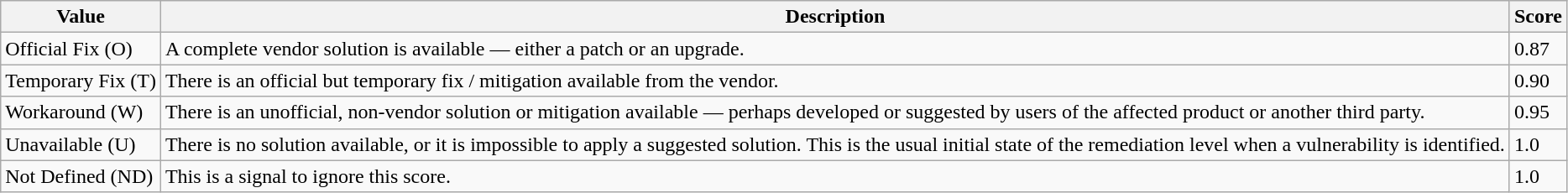<table class="wikitable">
<tr>
<th>Value</th>
<th>Description</th>
<th>Score</th>
</tr>
<tr>
<td>Official Fix (O)</td>
<td>A complete vendor solution is available — either a patch or an upgrade.</td>
<td>0.87</td>
</tr>
<tr>
<td>Temporary Fix (T)</td>
<td>There is an official but temporary fix / mitigation available from the vendor.</td>
<td>0.90</td>
</tr>
<tr>
<td>Workaround (W)</td>
<td>There is an unofficial, non-vendor solution or mitigation available — perhaps developed or suggested by users of the affected product or another third party.</td>
<td>0.95</td>
</tr>
<tr>
<td>Unavailable (U)</td>
<td>There is no solution available, or it is impossible to apply a suggested solution. This is the usual initial state of the remediation level when a vulnerability is identified.</td>
<td>1.0</td>
</tr>
<tr>
<td>Not Defined (ND)</td>
<td>This is a signal to ignore this score.</td>
<td>1.0</td>
</tr>
</table>
